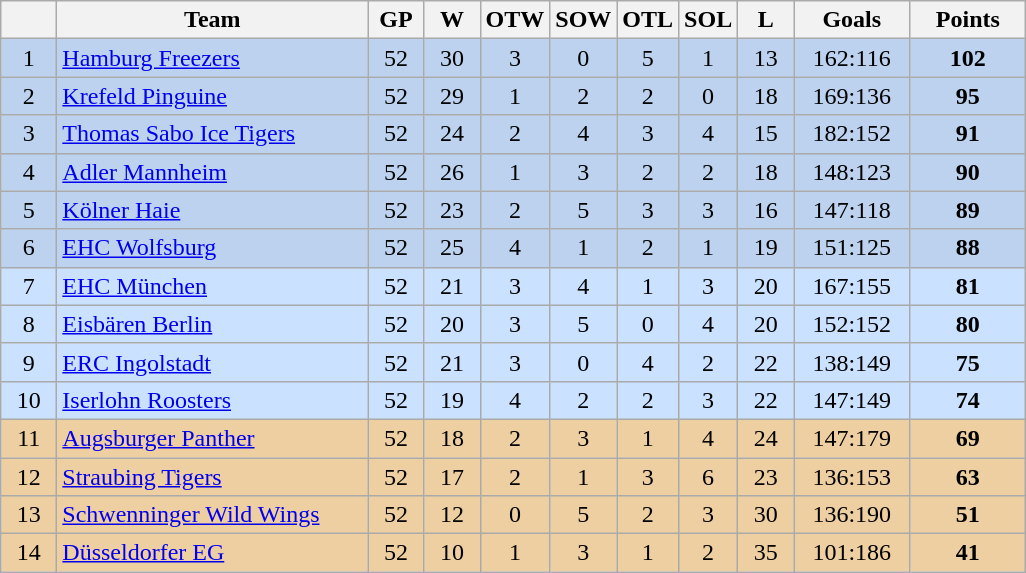<table class="wikitable">
<tr>
<th width="30"></th>
<th width="200">Team</th>
<th width="30">GP</th>
<th width="30">W</th>
<th width="30">OTW</th>
<th width="30">SOW</th>
<th width="30">OTL</th>
<th width="30">SOL</th>
<th width="30">L</th>
<th width="70">Goals</th>
<th width="70">Points</th>
</tr>
<tr align="center" bgcolor=BCD2EE>
<td>1</td>
<td align="left"><a href='#'>Hamburg Freezers</a></td>
<td>52</td>
<td>30</td>
<td>3</td>
<td>0</td>
<td>5</td>
<td>1</td>
<td>13</td>
<td>162:116</td>
<td><strong>102</strong></td>
</tr>
<tr align="center" bgcolor=BCD2EE>
<td>2</td>
<td align="left"><a href='#'>Krefeld Pinguine</a></td>
<td>52</td>
<td>29</td>
<td>1</td>
<td>2</td>
<td>2</td>
<td>0</td>
<td>18</td>
<td>169:136</td>
<td><strong>95</strong></td>
</tr>
<tr align="center" bgcolor=BCD2EE>
<td>3</td>
<td align="left"><a href='#'>Thomas Sabo Ice Tigers</a></td>
<td>52</td>
<td>24</td>
<td>2</td>
<td>4</td>
<td>3</td>
<td>4</td>
<td>15</td>
<td>182:152</td>
<td><strong>91</strong></td>
</tr>
<tr align="center" bgcolor=BCD2EE>
<td>4</td>
<td align="left"><a href='#'>Adler Mannheim</a></td>
<td>52</td>
<td>26</td>
<td>1</td>
<td>3</td>
<td>2</td>
<td>2</td>
<td>18</td>
<td>148:123</td>
<td><strong>90</strong></td>
</tr>
<tr align="center" bgcolor=BCD2EE>
<td>5</td>
<td align="left"><a href='#'>Kölner Haie</a></td>
<td>52</td>
<td>23</td>
<td>2</td>
<td>5</td>
<td>3</td>
<td>3</td>
<td>16</td>
<td>147:118</td>
<td><strong>89</strong></td>
</tr>
<tr align="center" bgcolor=BCD2EE>
<td>6</td>
<td align="left"><a href='#'>EHC Wolfsburg</a></td>
<td>52</td>
<td>25</td>
<td>4</td>
<td>1</td>
<td>2</td>
<td>1</td>
<td>19</td>
<td>151:125</td>
<td><strong>88</strong></td>
</tr>
<tr align="center" bgcolor=CAE1FF>
<td>7</td>
<td align="left"><a href='#'>EHC München</a></td>
<td>52</td>
<td>21</td>
<td>3</td>
<td>4</td>
<td>1</td>
<td>3</td>
<td>20</td>
<td>167:155</td>
<td><strong>81</strong></td>
</tr>
<tr align="center" bgcolor=CAE1FF>
<td>8</td>
<td align="left"><a href='#'>Eisbären Berlin</a></td>
<td>52</td>
<td>20</td>
<td>3</td>
<td>5</td>
<td>0</td>
<td>4</td>
<td>20</td>
<td>152:152</td>
<td><strong>80</strong></td>
</tr>
<tr align="center" bgcolor=CAE1FF>
<td>9</td>
<td align="left"><a href='#'>ERC Ingolstadt</a></td>
<td>52</td>
<td>21</td>
<td>3</td>
<td>0</td>
<td>4</td>
<td>2</td>
<td>22</td>
<td>138:149</td>
<td><strong>75</strong></td>
</tr>
<tr align="center" bgcolor=CAE1FF>
<td>10</td>
<td align="left"><a href='#'>Iserlohn Roosters</a></td>
<td>52</td>
<td>19</td>
<td>4</td>
<td>2</td>
<td>2</td>
<td>3</td>
<td>22</td>
<td>147:149</td>
<td><strong>74</strong></td>
</tr>
<tr align="center" bgcolor=EECFA1>
<td>11</td>
<td align="left"><a href='#'>Augsburger Panther</a></td>
<td>52</td>
<td>18</td>
<td>2</td>
<td>3</td>
<td>1</td>
<td>4</td>
<td>24</td>
<td>147:179</td>
<td><strong>69</strong></td>
</tr>
<tr align="center" bgcolor=EECFA1>
<td>12</td>
<td align="left"><a href='#'>Straubing Tigers</a></td>
<td>52</td>
<td>17</td>
<td>2</td>
<td>1</td>
<td>3</td>
<td>6</td>
<td>23</td>
<td>136:153</td>
<td><strong>63</strong></td>
</tr>
<tr align="center" bgcolor=EECFA1>
<td>13</td>
<td align="left"><a href='#'>Schwenninger Wild Wings</a></td>
<td>52</td>
<td>12</td>
<td>0</td>
<td>5</td>
<td>2</td>
<td>3</td>
<td>30</td>
<td>136:190</td>
<td><strong>51</strong></td>
</tr>
<tr align="center" bgcolor=EECFA1>
<td>14</td>
<td align="left"><a href='#'>Düsseldorfer EG</a></td>
<td>52</td>
<td>10</td>
<td>1</td>
<td>3</td>
<td>1</td>
<td>2</td>
<td>35</td>
<td>101:186</td>
<td><strong>41</strong></td>
</tr>
</table>
